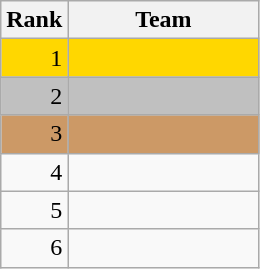<table class=wikitable>
<tr>
<th width=20>Rank</th>
<th width=120>Team</th>
</tr>
<tr bgcolor=gold>
<td align=right>1</td>
<td></td>
</tr>
<tr bgcolor=silver>
<td align=right>2</td>
<td></td>
</tr>
<tr bgcolor=#c96>
<td align=right>3</td>
<td></td>
</tr>
<tr>
<td align=right>4</td>
<td></td>
</tr>
<tr>
<td align=right>5</td>
<td><strong></strong></td>
</tr>
<tr>
<td align=right>6</td>
<td></td>
</tr>
</table>
